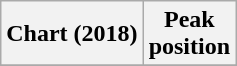<table class="wikitable plainrowheaders" style="text-align:center;">
<tr>
<th scope="col">Chart (2018)</th>
<th scope="col">Peak<br>position</th>
</tr>
<tr>
</tr>
</table>
